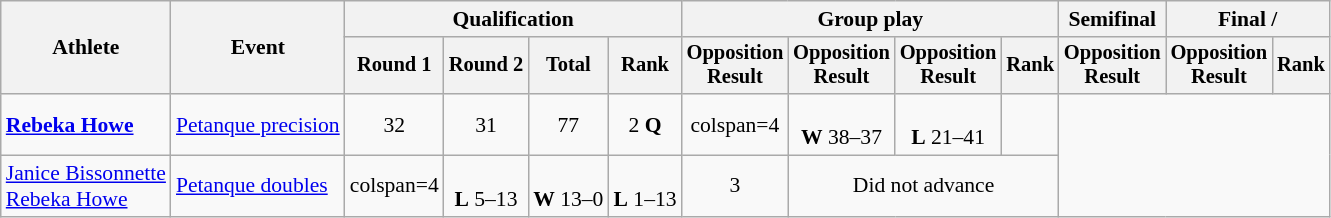<table class=wikitable style=font-size:90%;text-align:center>
<tr>
<th rowspan=2>Athlete</th>
<th rowspan=2>Event</th>
<th colspan=4>Qualification</th>
<th colspan=4>Group play</th>
<th>Semifinal</th>
<th colspan=2>Final / </th>
</tr>
<tr style=font-size:95%>
<th>Round 1</th>
<th>Round 2</th>
<th>Total</th>
<th>Rank</th>
<th>Opposition<br>Result</th>
<th>Opposition<br>Result</th>
<th>Opposition<br>Result</th>
<th>Rank</th>
<th>Opposition<br>Result</th>
<th>Opposition<br>Result</th>
<th>Rank</th>
</tr>
<tr>
<td align=left><strong><a href='#'>Rebeka Howe</a></strong></td>
<td align=left><a href='#'>Petanque precision</a></td>
<td>32</td>
<td>31</td>
<td>77</td>
<td>2 <strong>Q</strong></td>
<td>colspan=4 </td>
<td><br><strong>W</strong> 38–37</td>
<td><br><strong>L</strong> 21–41</td>
<td></td>
</tr>
<tr>
<td align=left><a href='#'>Janice Bissonnette</a><br><a href='#'>Rebeka Howe</a></td>
<td align=left><a href='#'>Petanque doubles</a></td>
<td>colspan=4 </td>
<td><br><strong>L</strong> 5–13</td>
<td><br><strong>W</strong> 13–0</td>
<td><br><strong>L</strong> 1–13</td>
<td>3</td>
<td colspan=3>Did not advance</td>
</tr>
</table>
